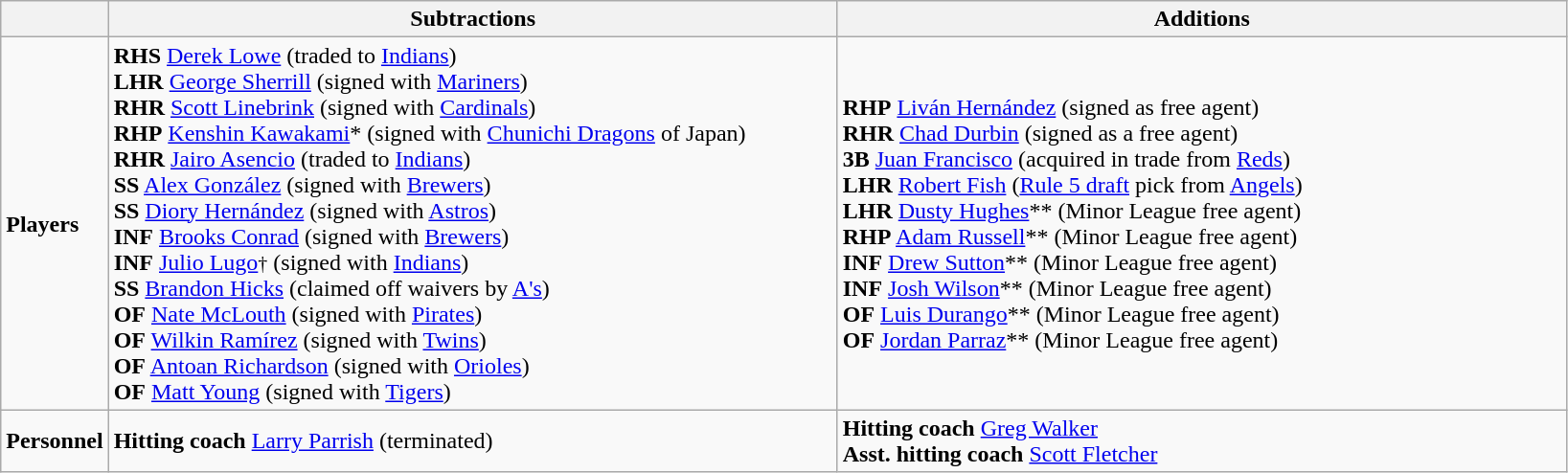<table class="wikitable">
<tr>
<th scope="col"400px;"></th>
<th scope="col" style="width:500px;">Subtractions</th>
<th scope="col" style="width:500px;">Additions</th>
</tr>
<tr>
<td><strong>Players</strong></td>
<td style="text-align: top;"><strong>RHS</strong> <a href='#'>Derek Lowe</a> (traded to <a href='#'>Indians</a>) <br> <strong>LHR</strong> <a href='#'>George Sherrill</a> (signed with <a href='#'>Mariners</a>) <br> <strong>RHR</strong> <a href='#'>Scott Linebrink</a> (signed with <a href='#'>Cardinals</a>) <br> <strong>RHP</strong> <a href='#'>Kenshin Kawakami</a>* (signed with <a href='#'>Chunichi Dragons</a> of Japan) <br><strong>RHR</strong> <a href='#'>Jairo Asencio</a> (traded to <a href='#'>Indians</a>) <br> <strong>SS</strong> <a href='#'>Alex González</a> (signed with <a href='#'>Brewers</a>) <br> <strong>SS</strong> <a href='#'>Diory Hernández</a> (signed with <a href='#'>Astros</a>) <br> <strong>INF</strong> <a href='#'>Brooks Conrad</a> (signed with <a href='#'>Brewers</a>) <br> <strong>INF</strong> <a href='#'>Julio Lugo</a><small>†</small> (signed with <a href='#'>Indians</a>) <br> <strong>SS</strong> <a href='#'>Brandon Hicks</a> (claimed off waivers by <a href='#'>A's</a>) <br> <strong>OF</strong> <a href='#'>Nate McLouth</a> (signed with <a href='#'>Pirates</a>) <br> <strong>OF</strong> <a href='#'>Wilkin Ramírez</a> (signed with <a href='#'>Twins</a>) <br> <strong>OF</strong> <a href='#'>Antoan Richardson</a> (signed with <a href='#'>Orioles</a>) <br> <strong>OF</strong> <a href='#'>Matt Young</a> (signed with <a href='#'>Tigers</a>)</td>
<td style="text-align: top;"><strong>RHP</strong> <a href='#'>Liván Hernández</a> (signed as free agent) <br> <strong>RHR</strong> <a href='#'>Chad Durbin</a> (signed as a free agent) <br> <strong>3B</strong> <a href='#'>Juan Francisco</a> (acquired in trade from <a href='#'>Reds</a>) <br> <strong>LHR</strong> <a href='#'>Robert Fish</a> (<a href='#'>Rule 5 draft</a> pick from <a href='#'>Angels</a>) <br> <strong>LHR</strong> <a href='#'>Dusty Hughes</a>** (Minor League free agent) <br><strong>RHP</strong> <a href='#'>Adam Russell</a>** (Minor League free agent) <br><strong>INF</strong> <a href='#'>Drew Sutton</a>** (Minor League free agent) <br> <strong>INF</strong> <a href='#'>Josh Wilson</a>** (Minor League free agent) <br><strong>OF</strong> <a href='#'>Luis Durango</a>** (Minor League free agent) <br> <strong>OF</strong> <a href='#'>Jordan Parraz</a>** (Minor League free agent)</td>
</tr>
<tr>
<td><strong>Personnel</strong></td>
<td style="text-align: top;"><strong>Hitting coach</strong> <a href='#'>Larry Parrish</a> (terminated)</td>
<td style="text-align: top;"><strong>Hitting coach</strong> <a href='#'>Greg Walker</a> <br> <strong>Asst. hitting coach</strong> <a href='#'>Scott Fletcher</a></td>
</tr>
</table>
